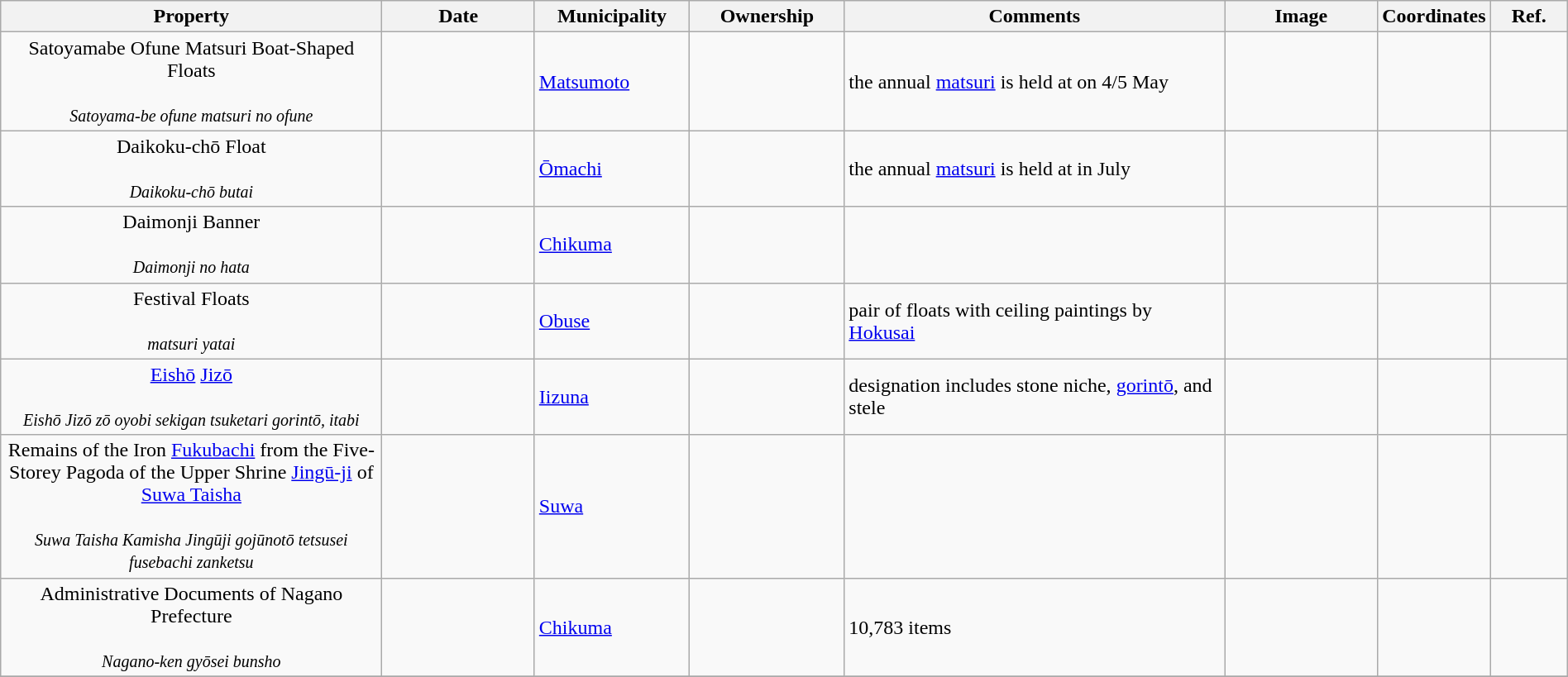<table class="wikitable sortable"  style="width:100%;">
<tr>
<th width="25%" align="left">Property</th>
<th width="10%" align="left">Date</th>
<th width="10%" align="left">Municipality</th>
<th width="10%" align="left">Ownership</th>
<th width="25%" align="left" class="unsortable">Comments</th>
<th width="10%" align="left" class="unsortable">Image</th>
<th width="5%" align="left" class="unsortable">Coordinates</th>
<th width="5%" align="left" class="unsortable">Ref.</th>
</tr>
<tr>
<td align="center">Satoyamabe Ofune Matsuri Boat-Shaped Floats<br><br><small><em>Satoyama-be ofune matsuri no ofune</em></small></td>
<td></td>
<td><a href='#'>Matsumoto</a></td>
<td></td>
<td>the annual <a href='#'>matsuri</a> is held at  on 4/5 May</td>
<td></td>
<td></td>
<td></td>
</tr>
<tr>
<td align="center">Daikoku-chō Float<br><br><small><em>Daikoku-chō butai</em></small></td>
<td></td>
<td><a href='#'>Ōmachi</a></td>
<td></td>
<td>the annual <a href='#'>matsuri</a> is held at  in July</td>
<td></td>
<td></td>
<td></td>
</tr>
<tr>
<td align="center">Daimonji Banner<br><br><small><em>Daimonji no hata</em></small></td>
<td></td>
<td><a href='#'>Chikuma</a></td>
<td></td>
<td></td>
<td></td>
<td></td>
<td></td>
</tr>
<tr>
<td align="center">Festival Floats<br><br><small><em>matsuri yatai</em></small></td>
<td></td>
<td><a href='#'>Obuse</a></td>
<td></td>
<td>pair of floats with ceiling paintings by <a href='#'>Hokusai</a></td>
<td></td>
<td></td>
<td></td>
</tr>
<tr>
<td align="center"><a href='#'>Eishō</a> <a href='#'>Jizō</a><br><br><small><em>Eishō Jizō zō oyobi sekigan tsuketari gorintō, itabi</em></small></td>
<td></td>
<td><a href='#'>Iizuna</a></td>
<td></td>
<td>designation includes stone niche, <a href='#'>gorintō</a>, and stele</td>
<td></td>
<td></td>
<td></td>
</tr>
<tr>
<td align="center">Remains of the Iron <a href='#'>Fukubachi</a> from the Five-Storey Pagoda of the Upper Shrine <a href='#'>Jingū-ji</a> of <a href='#'>Suwa Taisha</a><br><br><small><em>Suwa Taisha Kamisha Jingūji gojūnotō tetsusei fusebachi zanketsu</em></small></td>
<td></td>
<td><a href='#'>Suwa</a></td>
<td></td>
<td></td>
<td></td>
<td></td>
<td></td>
</tr>
<tr>
<td align="center">Administrative Documents of Nagano Prefecture<br><br><small><em>Nagano-ken gyōsei bunsho</em></small></td>
<td></td>
<td><a href='#'>Chikuma</a></td>
<td></td>
<td>10,783 items</td>
<td></td>
<td></td>
<td></td>
</tr>
<tr>
</tr>
</table>
